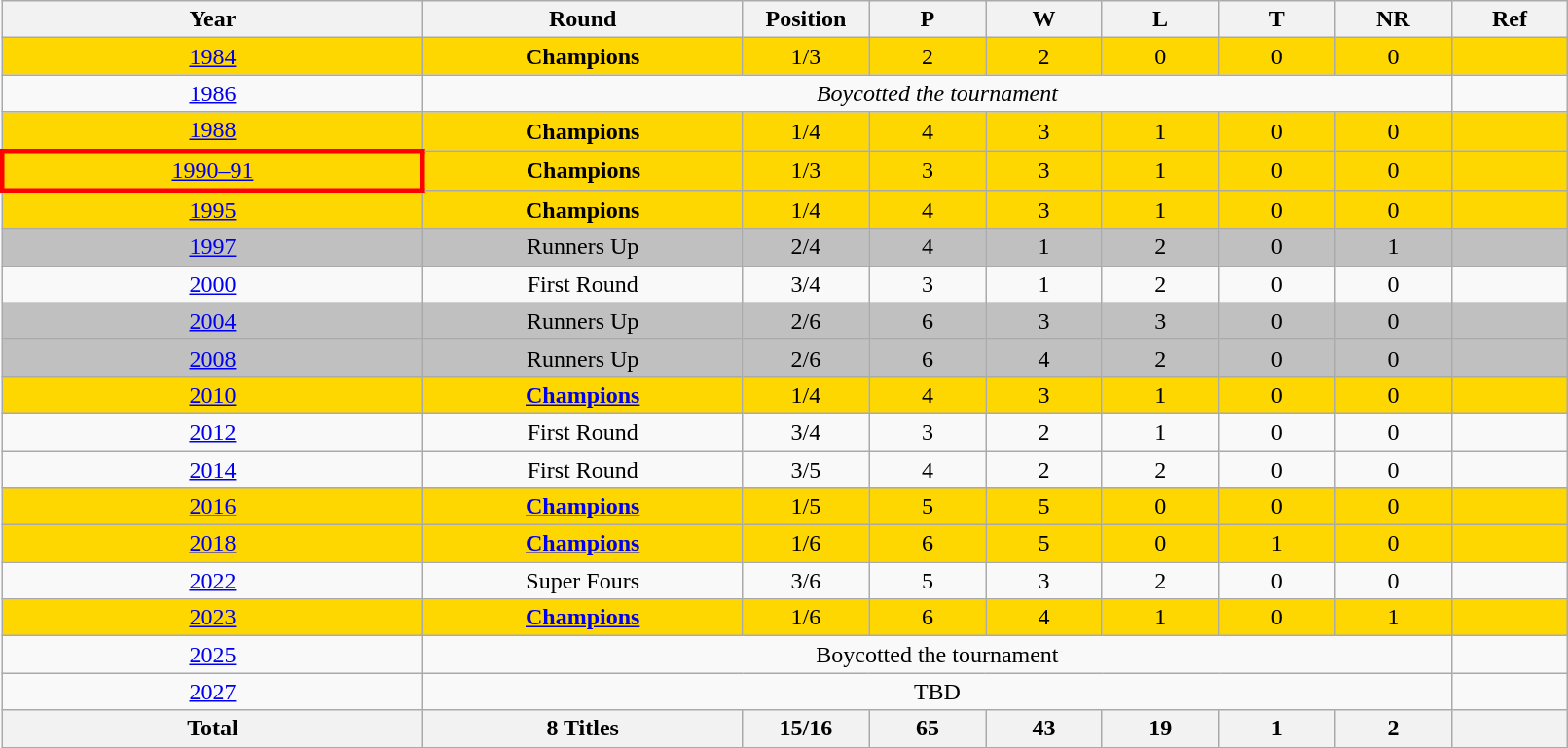<table class="wikitable" style="text-align: center; width:85%">
<tr>
<th width=200>Year</th>
<th width="150">Round</th>
<th width=50>Position</th>
<th width=50>P</th>
<th width="50">W</th>
<th width=50>L</th>
<th width=50>T</th>
<th width=50>NR</th>
<th width=50>Ref</th>
</tr>
<tr bgcolor=gold>
<td> <a href='#'>1984</a></td>
<td><strong>Champions</strong></td>
<td>1/3</td>
<td>2</td>
<td>2</td>
<td>0</td>
<td>0</td>
<td>0</td>
<td></td>
</tr>
<tr>
<td> <a href='#'>1986</a></td>
<td colspan=7><em>Boycotted the tournament</em></td>
<td></td>
</tr>
<tr bgcolor=gold>
<td> <a href='#'>1988</a></td>
<td><strong>Champions</strong></td>
<td>1/4</td>
<td>4</td>
<td>3</td>
<td>1</td>
<td>0</td>
<td>0</td>
<td></td>
</tr>
<tr bgcolor=gold>
<td style="border: 3px solid red"> <a href='#'>1990–91</a></td>
<td><strong>Champions</strong></td>
<td>1/3</td>
<td>3</td>
<td>3</td>
<td>1</td>
<td>0</td>
<td>0</td>
<td></td>
</tr>
<tr bgcolor=gold>
<td> <a href='#'>1995</a></td>
<td><strong>Champions</strong></td>
<td>1/4</td>
<td>4</td>
<td>3</td>
<td>1</td>
<td>0</td>
<td>0</td>
<td></td>
</tr>
<tr bgcolor=silver>
<td> <a href='#'>1997</a></td>
<td>Runners Up</td>
<td>2/4</td>
<td>4</td>
<td>1</td>
<td>2</td>
<td>0</td>
<td>1</td>
<td></td>
</tr>
<tr>
<td> <a href='#'>2000</a></td>
<td>First Round</td>
<td>3/4</td>
<td>3</td>
<td>1</td>
<td>2</td>
<td>0</td>
<td>0</td>
<td></td>
</tr>
<tr bgcolor=silver>
<td> <a href='#'>2004</a></td>
<td>Runners Up</td>
<td>2/6</td>
<td>6</td>
<td>3</td>
<td>3</td>
<td>0</td>
<td>0</td>
<td></td>
</tr>
<tr bgcolor=silver>
<td> <a href='#'>2008</a></td>
<td>Runners Up</td>
<td>2/6</td>
<td>6</td>
<td>4</td>
<td>2</td>
<td>0</td>
<td>0</td>
<td></td>
</tr>
<tr bgcolor=gold>
<td> <a href='#'>2010</a></td>
<td><strong><a href='#'>Champions</a></strong></td>
<td>1/4</td>
<td>4</td>
<td>3</td>
<td>1</td>
<td>0</td>
<td>0</td>
<td></td>
</tr>
<tr>
<td> <a href='#'>2012</a></td>
<td>First Round</td>
<td>3/4</td>
<td>3</td>
<td>2</td>
<td>1</td>
<td>0</td>
<td>0</td>
<td></td>
</tr>
<tr>
<td> <a href='#'>2014</a></td>
<td>First Round</td>
<td>3/5</td>
<td>4</td>
<td>2</td>
<td>2</td>
<td>0</td>
<td>0</td>
<td></td>
</tr>
<tr bgcolor=gold>
<td> <a href='#'>2016</a></td>
<td><strong><a href='#'>Champions</a></strong></td>
<td>1/5</td>
<td>5</td>
<td>5</td>
<td>0</td>
<td>0</td>
<td>0</td>
<td></td>
</tr>
<tr bgcolor=gold>
<td> <a href='#'>2018</a></td>
<td><strong><a href='#'>Champions</a></strong></td>
<td>1/6</td>
<td>6</td>
<td>5</td>
<td>0</td>
<td>1</td>
<td>0</td>
<td></td>
</tr>
<tr>
<td> <a href='#'>2022</a></td>
<td>Super Fours</td>
<td>3/6</td>
<td>5</td>
<td>3</td>
<td>2</td>
<td>0</td>
<td>0</td>
<td></td>
</tr>
<tr bgcolor=gold>
<td>  <a href='#'>2023</a></td>
<td><strong><a href='#'>Champions</a></strong></td>
<td>1/6</td>
<td>6</td>
<td>4</td>
<td>1</td>
<td>0</td>
<td>1</td>
<td></td>
</tr>
<tr>
<td style="border:"> <a href='#'>2025</a></td>
<td colspan=7>Boycotted the tournament</td>
<td></td>
</tr>
<tr>
<td> <a href='#'>2027</a></td>
<td colspan=7>TBD</td>
<td></td>
</tr>
<tr>
<th>Total</th>
<th>8 Titles</th>
<th>15/16</th>
<th>65</th>
<th>43</th>
<th>19</th>
<th>1</th>
<th>2</th>
<th></th>
</tr>
</table>
